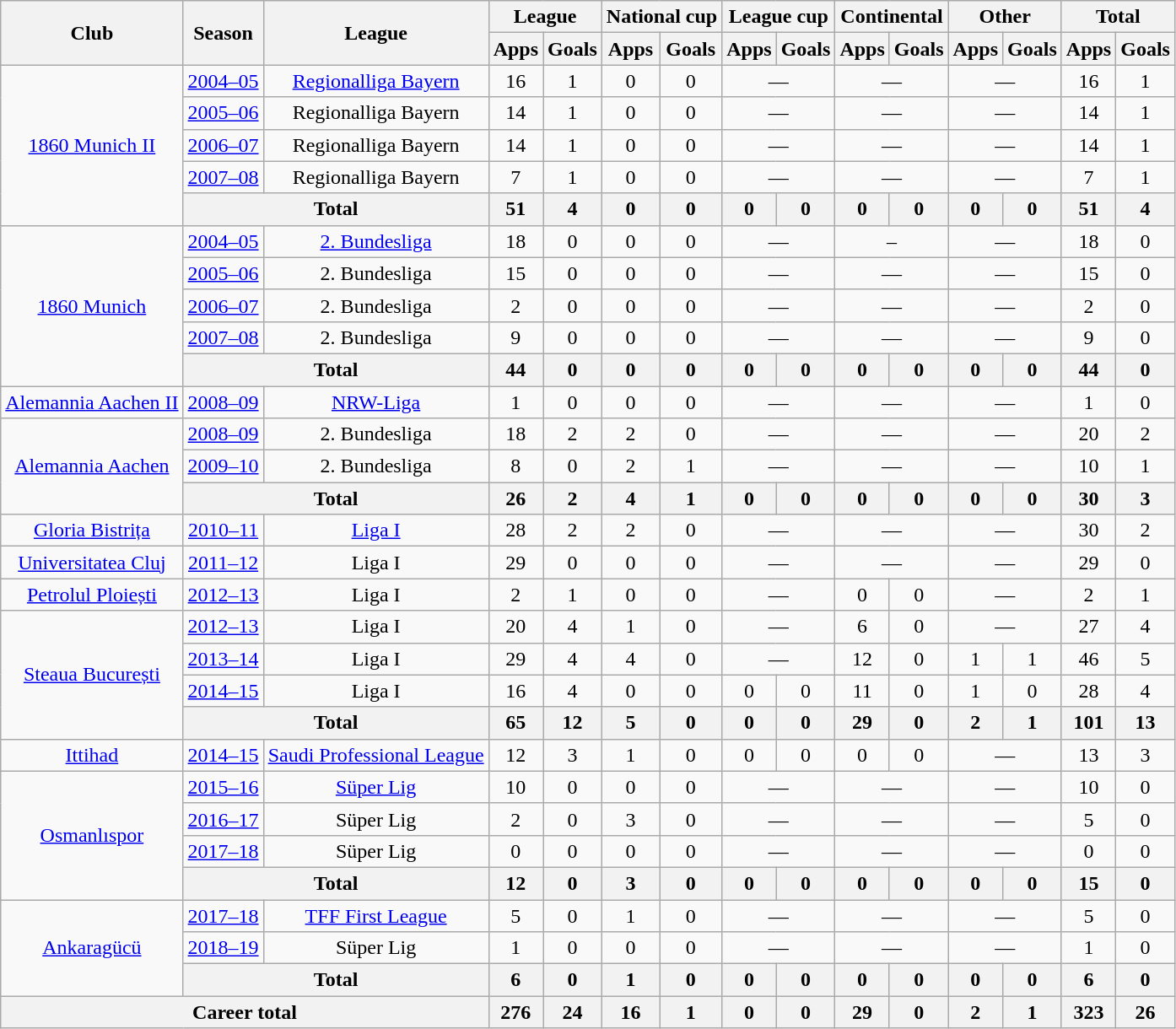<table class="wikitable" style="text-align: center;">
<tr>
<th rowspan="2">Club</th>
<th rowspan="2">Season</th>
<th rowspan="2">League</th>
<th colspan="2">League</th>
<th colspan="2">National cup</th>
<th colspan="2">League cup</th>
<th colspan="2">Continental</th>
<th colspan="2">Other</th>
<th colspan="3">Total</th>
</tr>
<tr>
<th>Apps</th>
<th>Goals</th>
<th>Apps</th>
<th>Goals</th>
<th>Apps</th>
<th>Goals</th>
<th>Apps</th>
<th>Goals</th>
<th>Apps</th>
<th>Goals</th>
<th>Apps</th>
<th>Goals</th>
</tr>
<tr>
<td rowspan="5"><a href='#'>1860 Munich II</a></td>
<td><a href='#'>2004–05</a></td>
<td><a href='#'>Regionalliga Bayern</a></td>
<td>16</td>
<td>1</td>
<td>0</td>
<td>0</td>
<td colspan="2">—</td>
<td colspan="2">—</td>
<td colspan="2">—</td>
<td>16</td>
<td>1</td>
</tr>
<tr>
<td><a href='#'>2005–06</a></td>
<td>Regionalliga Bayern</td>
<td>14</td>
<td>1</td>
<td>0</td>
<td>0</td>
<td colspan="2">—</td>
<td colspan="2">—</td>
<td colspan="2">—</td>
<td>14</td>
<td>1</td>
</tr>
<tr>
<td><a href='#'>2006–07</a></td>
<td>Regionalliga Bayern</td>
<td>14</td>
<td>1</td>
<td>0</td>
<td>0</td>
<td colspan="2">—</td>
<td colspan="2">—</td>
<td colspan="2">—</td>
<td>14</td>
<td>1</td>
</tr>
<tr>
<td><a href='#'>2007–08</a></td>
<td>Regionalliga Bayern</td>
<td>7</td>
<td>1</td>
<td>0</td>
<td>0</td>
<td colspan="2">—</td>
<td colspan="2">—</td>
<td colspan="2">—</td>
<td>7</td>
<td>1</td>
</tr>
<tr>
<th colspan="2">Total</th>
<th>51</th>
<th>4</th>
<th>0</th>
<th>0</th>
<th>0</th>
<th>0</th>
<th>0</th>
<th>0</th>
<th>0</th>
<th>0</th>
<th>51</th>
<th>4</th>
</tr>
<tr>
<td rowspan="5"><a href='#'>1860 Munich</a></td>
<td><a href='#'>2004–05</a></td>
<td><a href='#'>2. Bundesliga</a></td>
<td>18</td>
<td>0</td>
<td>0</td>
<td>0</td>
<td colspan="2">—</td>
<td colspan="2">–</td>
<td colspan="2">—</td>
<td>18</td>
<td>0</td>
</tr>
<tr>
<td><a href='#'>2005–06</a></td>
<td>2. Bundesliga</td>
<td>15</td>
<td>0</td>
<td>0</td>
<td>0</td>
<td colspan="2">—</td>
<td colspan="2">—</td>
<td colspan="2">—</td>
<td>15</td>
<td>0</td>
</tr>
<tr>
<td><a href='#'>2006–07</a></td>
<td>2. Bundesliga</td>
<td>2</td>
<td>0</td>
<td>0</td>
<td>0</td>
<td colspan="2">—</td>
<td colspan="2">—</td>
<td colspan="2">—</td>
<td>2</td>
<td>0</td>
</tr>
<tr>
<td><a href='#'>2007–08</a></td>
<td>2. Bundesliga</td>
<td>9</td>
<td>0</td>
<td>0</td>
<td>0</td>
<td colspan="2">—</td>
<td colspan="2">—</td>
<td colspan="2">—</td>
<td>9</td>
<td>0</td>
</tr>
<tr>
<th colspan="2">Total</th>
<th>44</th>
<th>0</th>
<th>0</th>
<th>0</th>
<th>0</th>
<th>0</th>
<th>0</th>
<th>0</th>
<th>0</th>
<th>0</th>
<th>44</th>
<th>0</th>
</tr>
<tr>
<td><a href='#'>Alemannia Aachen II</a></td>
<td><a href='#'>2008–09</a></td>
<td><a href='#'>NRW-Liga</a></td>
<td>1</td>
<td>0</td>
<td>0</td>
<td>0</td>
<td colspan="2">—</td>
<td colspan="2">—</td>
<td colspan="2">—</td>
<td>1</td>
<td>0</td>
</tr>
<tr>
<td rowspan="3"><a href='#'>Alemannia Aachen</a></td>
<td><a href='#'>2008–09</a></td>
<td>2. Bundesliga</td>
<td>18</td>
<td>2</td>
<td>2</td>
<td>0</td>
<td colspan="2">—</td>
<td colspan="2">—</td>
<td colspan="2">—</td>
<td>20</td>
<td>2</td>
</tr>
<tr>
<td><a href='#'>2009–10</a></td>
<td>2. Bundesliga</td>
<td>8</td>
<td>0</td>
<td>2</td>
<td>1</td>
<td colspan="2">—</td>
<td colspan="2">—</td>
<td colspan="2">—</td>
<td>10</td>
<td>1</td>
</tr>
<tr>
<th colspan="2">Total</th>
<th>26</th>
<th>2</th>
<th>4</th>
<th>1</th>
<th>0</th>
<th>0</th>
<th>0</th>
<th>0</th>
<th>0</th>
<th>0</th>
<th>30</th>
<th>3</th>
</tr>
<tr>
<td><a href='#'>Gloria Bistrița</a></td>
<td><a href='#'>2010–11</a></td>
<td><a href='#'>Liga I</a></td>
<td>28</td>
<td>2</td>
<td>2</td>
<td>0</td>
<td colspan="2">—</td>
<td colspan="2">—</td>
<td colspan="2">—</td>
<td>30</td>
<td>2</td>
</tr>
<tr>
<td><a href='#'>Universitatea Cluj</a></td>
<td><a href='#'>2011–12</a></td>
<td>Liga I</td>
<td>29</td>
<td>0</td>
<td>0</td>
<td>0</td>
<td colspan="2">—</td>
<td colspan="2">—</td>
<td colspan="2">—</td>
<td>29</td>
<td>0</td>
</tr>
<tr>
<td><a href='#'>Petrolul Ploiești</a></td>
<td><a href='#'>2012–13</a></td>
<td>Liga I</td>
<td>2</td>
<td>1</td>
<td>0</td>
<td>0</td>
<td colspan="2">—</td>
<td>0</td>
<td>0</td>
<td colspan="2">—</td>
<td>2</td>
<td>1</td>
</tr>
<tr>
<td rowspan="4"><a href='#'>Steaua București</a></td>
<td><a href='#'>2012–13</a></td>
<td>Liga I</td>
<td>20</td>
<td>4</td>
<td>1</td>
<td>0</td>
<td colspan="2">—</td>
<td>6</td>
<td>0</td>
<td colspan="2">—</td>
<td>27</td>
<td>4</td>
</tr>
<tr>
<td><a href='#'>2013–14</a></td>
<td>Liga I</td>
<td>29</td>
<td>4</td>
<td>4</td>
<td>0</td>
<td colspan="2">—</td>
<td>12</td>
<td>0</td>
<td>1</td>
<td>1</td>
<td>46</td>
<td>5</td>
</tr>
<tr>
<td><a href='#'>2014–15</a></td>
<td>Liga I</td>
<td>16</td>
<td>4</td>
<td>0</td>
<td>0</td>
<td>0</td>
<td>0</td>
<td>11</td>
<td>0</td>
<td>1</td>
<td>0</td>
<td>28</td>
<td>4</td>
</tr>
<tr>
<th colspan="2">Total</th>
<th>65</th>
<th>12</th>
<th>5</th>
<th>0</th>
<th>0</th>
<th>0</th>
<th>29</th>
<th>0</th>
<th>2</th>
<th>1</th>
<th>101</th>
<th>13</th>
</tr>
<tr>
<td><a href='#'>Ittihad</a></td>
<td><a href='#'>2014–15</a></td>
<td><a href='#'>Saudi Professional League</a></td>
<td>12</td>
<td>3</td>
<td>1</td>
<td>0</td>
<td>0</td>
<td>0</td>
<td>0</td>
<td>0</td>
<td colspan="2">—</td>
<td>13</td>
<td>3</td>
</tr>
<tr>
<td rowspan="4"><a href='#'>Osmanlıspor</a></td>
<td><a href='#'>2015–16</a></td>
<td><a href='#'>Süper Lig</a></td>
<td>10</td>
<td>0</td>
<td>0</td>
<td>0</td>
<td colspan="2">—</td>
<td colspan="2">—</td>
<td colspan="2">—</td>
<td>10</td>
<td>0</td>
</tr>
<tr>
<td><a href='#'>2016–17</a></td>
<td>Süper Lig</td>
<td>2</td>
<td>0</td>
<td>3</td>
<td>0</td>
<td colspan="2">—</td>
<td colspan="2">—</td>
<td colspan="2">—</td>
<td>5</td>
<td>0</td>
</tr>
<tr>
<td><a href='#'>2017–18</a></td>
<td>Süper Lig</td>
<td>0</td>
<td>0</td>
<td>0</td>
<td>0</td>
<td colspan="2">—</td>
<td colspan="2">—</td>
<td colspan="2">—</td>
<td>0</td>
<td>0</td>
</tr>
<tr>
<th colspan="2">Total</th>
<th>12</th>
<th>0</th>
<th>3</th>
<th>0</th>
<th>0</th>
<th>0</th>
<th>0</th>
<th>0</th>
<th>0</th>
<th>0</th>
<th>15</th>
<th>0</th>
</tr>
<tr>
<td rowspan="3"><a href='#'>Ankaragücü</a></td>
<td><a href='#'>2017–18</a></td>
<td><a href='#'>TFF First League</a></td>
<td>5</td>
<td>0</td>
<td>1</td>
<td>0</td>
<td colspan="2">—</td>
<td colspan="2">—</td>
<td colspan="2">—</td>
<td>5</td>
<td>0</td>
</tr>
<tr>
<td><a href='#'>2018–19</a></td>
<td>Süper Lig</td>
<td>1</td>
<td>0</td>
<td>0</td>
<td>0</td>
<td colspan="2">—</td>
<td colspan="2">—</td>
<td colspan="2">—</td>
<td>1</td>
<td>0</td>
</tr>
<tr>
<th colspan="2">Total</th>
<th>6</th>
<th>0</th>
<th>1</th>
<th>0</th>
<th>0</th>
<th>0</th>
<th>0</th>
<th>0</th>
<th>0</th>
<th>0</th>
<th>6</th>
<th>0</th>
</tr>
<tr>
<th colspan="3">Career total</th>
<th>276</th>
<th>24</th>
<th>16</th>
<th>1</th>
<th>0</th>
<th>0</th>
<th>29</th>
<th>0</th>
<th>2</th>
<th>1</th>
<th>323</th>
<th>26</th>
</tr>
</table>
